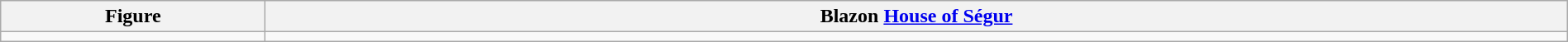<table class="wikitable" width="100%">
<tr>
<th style="width:206px;">Figure</th>
<th>Blazon <a href='#'>House of Ségur</a></th>
</tr>
<tr valign="top">
<td align="center"></td>
<td></td>
</tr>
</table>
